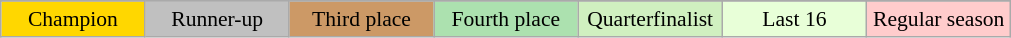<table class="wikitable" style="font-size:90%; text-align:center;">
<tr>
</tr>
<tr>
<td style="background:gold;" width=14%>Champion</td>
<td style="background:silver;" width=14%>Runner-up</td>
<td style="background:#CC9966;" width=14%>Third place</td>
<td style="background:#ACE1AF;" width=14%>Fourth place</td>
<td style="background:#D0F0C0;" width=14%>Quarterfinalist</td>
<td style="background:#E8FFD8;" width=14%>Last 16</td>
<td style="background:#ffcccc;" width=14%>Regular season</td>
</tr>
</table>
